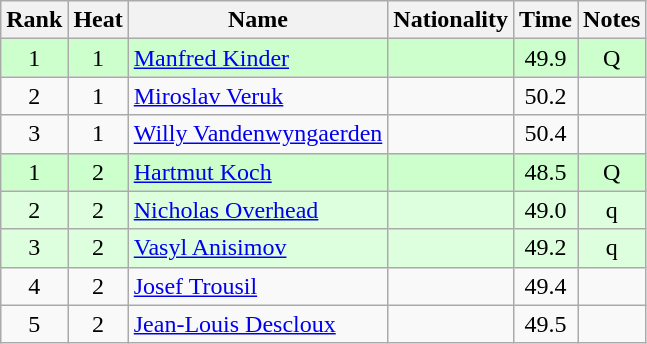<table class="wikitable sortable" style="text-align:center">
<tr>
<th>Rank</th>
<th>Heat</th>
<th>Name</th>
<th>Nationality</th>
<th>Time</th>
<th>Notes</th>
</tr>
<tr bgcolor=ccffcc>
<td>1</td>
<td>1</td>
<td align="left"><a href='#'>Manfred Kinder</a></td>
<td align=left></td>
<td>49.9</td>
<td>Q</td>
</tr>
<tr>
<td>2</td>
<td>1</td>
<td align="left"><a href='#'>Miroslav Veruk</a></td>
<td align=left></td>
<td>50.2</td>
<td></td>
</tr>
<tr>
<td>3</td>
<td>1</td>
<td align="left"><a href='#'>Willy Vandenwyngaerden</a></td>
<td align=left></td>
<td>50.4</td>
<td></td>
</tr>
<tr bgcolor=ccffcc>
<td>1</td>
<td>2</td>
<td align="left"><a href='#'>Hartmut Koch</a></td>
<td align=left></td>
<td>48.5</td>
<td>Q</td>
</tr>
<tr bgcolor=ddffdd>
<td>2</td>
<td>2</td>
<td align="left"><a href='#'>Nicholas Overhead</a></td>
<td align=left></td>
<td>49.0</td>
<td>q</td>
</tr>
<tr bgcolor=ddffdd>
<td>3</td>
<td>2</td>
<td align="left"><a href='#'>Vasyl Anisimov</a></td>
<td align=left></td>
<td>49.2</td>
<td>q</td>
</tr>
<tr>
<td>4</td>
<td>2</td>
<td align="left"><a href='#'>Josef Trousil</a></td>
<td align=left></td>
<td>49.4</td>
<td></td>
</tr>
<tr>
<td>5</td>
<td>2</td>
<td align="left"><a href='#'>Jean-Louis Descloux</a></td>
<td align=left></td>
<td>49.5</td>
<td></td>
</tr>
</table>
